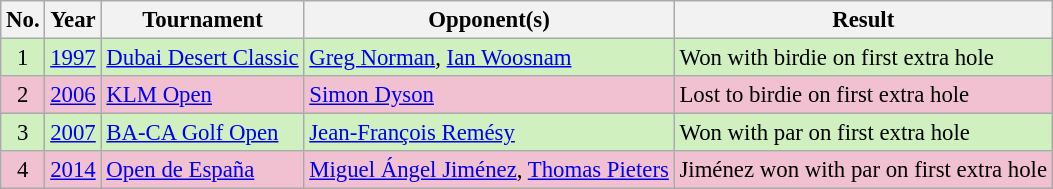<table class="wikitable" style="font-size:95%;">
<tr>
<th>No.</th>
<th>Year</th>
<th>Tournament</th>
<th>Opponent(s)</th>
<th>Result</th>
</tr>
<tr style="background:#D0F0C0;">
<td align=center>1</td>
<td><a href='#'>1997</a></td>
<td><a href='#'>Dubai Desert Classic</a></td>
<td> <a href='#'>Greg Norman</a>,  <a href='#'>Ian Woosnam</a></td>
<td>Won with birdie on first extra hole</td>
</tr>
<tr style="background:#F2C1D1;">
<td align=center>2</td>
<td><a href='#'>2006</a></td>
<td><a href='#'>KLM Open</a></td>
<td> <a href='#'>Simon Dyson</a></td>
<td>Lost to birdie on first extra hole</td>
</tr>
<tr style="background:#D0F0C0;">
<td align=center>3</td>
<td><a href='#'>2007</a></td>
<td><a href='#'>BA-CA Golf Open</a></td>
<td> <a href='#'>Jean-François Remésy</a></td>
<td>Won with par on first extra hole</td>
</tr>
<tr style="background:#F2C1D1;">
<td align=center>4</td>
<td><a href='#'>2014</a></td>
<td><a href='#'>Open de España</a></td>
<td> <a href='#'>Miguel Ángel Jiménez</a>,  <a href='#'>Thomas Pieters</a></td>
<td>Jiménez won with par on first extra hole</td>
</tr>
</table>
